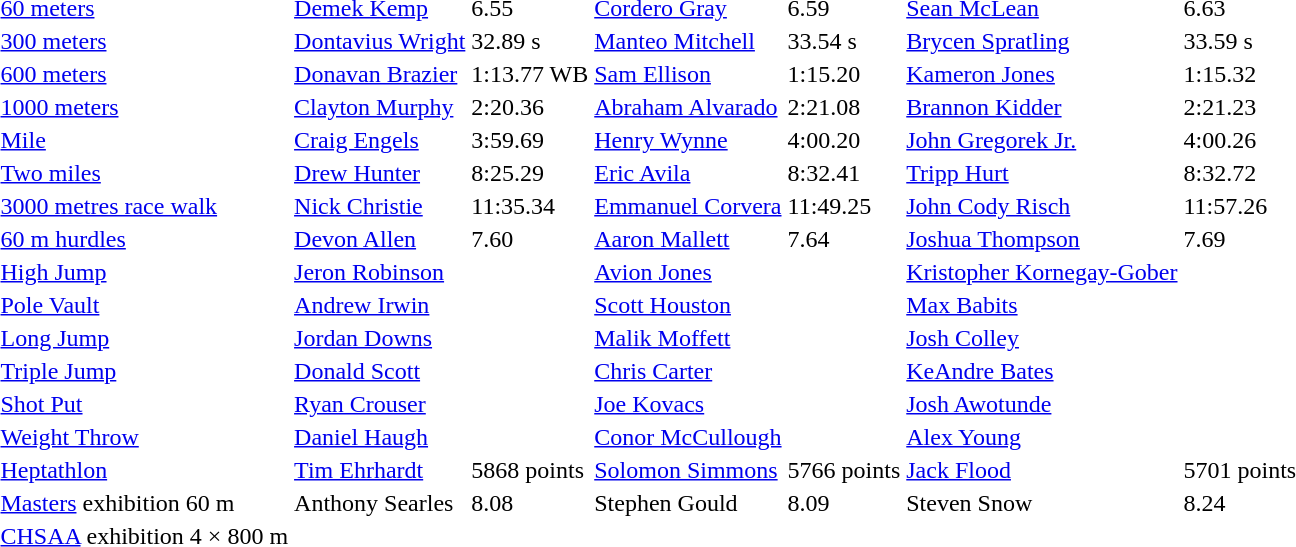<table>
<tr>
<td><a href='#'>60 meters</a></td>
<td><a href='#'>Demek Kemp</a></td>
<td>6.55</td>
<td><a href='#'>Cordero Gray</a></td>
<td>6.59</td>
<td><a href='#'>Sean McLean</a></td>
<td>6.63</td>
</tr>
<tr>
<td><a href='#'>300 meters</a></td>
<td><a href='#'>Dontavius Wright</a></td>
<td>32.89 s</td>
<td><a href='#'>Manteo Mitchell</a></td>
<td>33.54 s</td>
<td><a href='#'>Brycen Spratling</a></td>
<td>33.59 s</td>
</tr>
<tr>
<td><a href='#'>600 meters</a></td>
<td><a href='#'>Donavan Brazier</a></td>
<td>1:13.77 WB</td>
<td><a href='#'>Sam Ellison</a></td>
<td>1:15.20</td>
<td><a href='#'>Kameron Jones</a></td>
<td>1:15.32</td>
</tr>
<tr>
<td><a href='#'>1000 meters</a></td>
<td><a href='#'>Clayton Murphy</a></td>
<td>2:20.36</td>
<td><a href='#'>Abraham Alvarado</a></td>
<td>2:21.08</td>
<td><a href='#'>Brannon Kidder</a></td>
<td>2:21.23</td>
</tr>
<tr>
<td><a href='#'>Mile</a></td>
<td><a href='#'>Craig Engels</a></td>
<td>3:59.69</td>
<td><a href='#'>Henry Wynne</a></td>
<td>4:00.20</td>
<td><a href='#'>John Gregorek Jr.</a></td>
<td>4:00.26</td>
</tr>
<tr>
<td><a href='#'>Two miles</a></td>
<td><a href='#'>Drew Hunter</a></td>
<td>8:25.29 </td>
<td><a href='#'>Eric Avila</a></td>
<td>8:32.41</td>
<td><a href='#'>Tripp Hurt</a></td>
<td>8:32.72</td>
</tr>
<tr>
<td><a href='#'>3000 metres race walk</a></td>
<td><a href='#'>Nick Christie</a></td>
<td>11:35.34</td>
<td><a href='#'>Emmanuel Corvera</a></td>
<td>11:49.25</td>
<td><a href='#'>John Cody Risch</a></td>
<td>11:57.26</td>
</tr>
<tr>
<td><a href='#'>60 m hurdles</a></td>
<td><a href='#'>Devon Allen</a></td>
<td>7.60</td>
<td><a href='#'>Aaron Mallett</a></td>
<td>7.64</td>
<td><a href='#'>Joshua Thompson</a></td>
<td>7.69</td>
</tr>
<tr>
<td><a href='#'>High Jump</a></td>
<td><a href='#'>Jeron Robinson</a></td>
<td></td>
<td><a href='#'>Avion Jones</a></td>
<td></td>
<td><a href='#'>Kristopher Kornegay-Gober</a></td>
<td></td>
</tr>
<tr>
<td><a href='#'>Pole Vault</a></td>
<td><a href='#'>Andrew Irwin</a></td>
<td></td>
<td><a href='#'>Scott Houston</a></td>
<td></td>
<td><a href='#'>Max Babits</a></td>
<td></td>
</tr>
<tr>
<td><a href='#'>Long Jump</a></td>
<td><a href='#'>Jordan Downs</a></td>
<td></td>
<td><a href='#'>Malik Moffett</a></td>
<td></td>
<td><a href='#'>Josh Colley</a></td>
<td></td>
</tr>
<tr>
<td><a href='#'>Triple Jump</a></td>
<td><a href='#'>Donald Scott</a></td>
<td></td>
<td><a href='#'>Chris Carter</a></td>
<td></td>
<td><a href='#'>KeAndre Bates</a></td>
<td></td>
</tr>
<tr>
<td><a href='#'>Shot Put</a></td>
<td><a href='#'>Ryan Crouser</a></td>
<td></td>
<td><a href='#'>Joe Kovacs</a></td>
<td></td>
<td><a href='#'>Josh Awotunde</a></td>
<td></td>
</tr>
<tr>
<td><a href='#'>Weight Throw</a></td>
<td><a href='#'>Daniel Haugh</a></td>
<td></td>
<td><a href='#'>Conor McCullough</a></td>
<td></td>
<td><a href='#'>Alex Young</a></td>
<td></td>
</tr>
<tr>
<td><a href='#'>Heptathlon</a></td>
<td><a href='#'>Tim Ehrhardt</a></td>
<td>5868 points</td>
<td><a href='#'>Solomon Simmons</a></td>
<td>5766 points</td>
<td><a href='#'>Jack Flood</a></td>
<td>5701 points</td>
</tr>
<tr>
<td><a href='#'>Masters</a> exhibition 60 m</td>
<td>Anthony Searles</td>
<td>8.08</td>
<td>Stephen Gould</td>
<td>8.09</td>
<td>Steven Snow</td>
<td>8.24</td>
</tr>
<tr>
<td><a href='#'>CHSAA</a> exhibition 4 × 800 m</td>
<td></td>
<td></td>
<td></td>
<td></td>
<td></td>
<td></td>
</tr>
</table>
